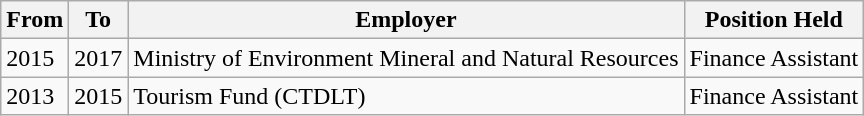<table class="wikitable">
<tr>
<th>From</th>
<th>To</th>
<th>Employer</th>
<th>Position Held</th>
</tr>
<tr>
<td>2015</td>
<td>2017</td>
<td>Ministry of Environment Mineral and Natural Resources</td>
<td>Finance Assistant</td>
</tr>
<tr>
<td>2013</td>
<td>2015</td>
<td>Tourism Fund (CTDLT)</td>
<td>Finance Assistant</td>
</tr>
</table>
